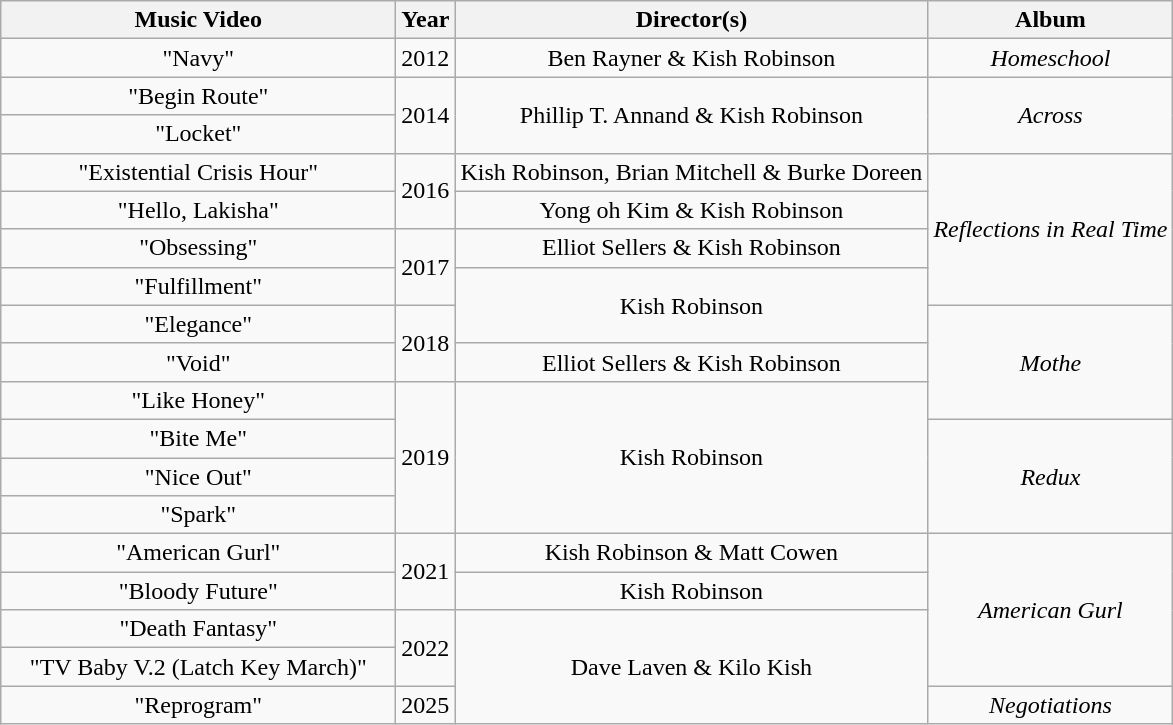<table class="wikitable plainrowheaders" style="text-align:center;">
<tr>
<th scope="col" style="width:16em;">Music Video</th>
<th scope="col">Year</th>
<th scope="col">Director(s)</th>
<th scope="col">Album</th>
</tr>
<tr>
<td>"Navy"</td>
<td>2012</td>
<td>Ben Rayner & Kish Robinson</td>
<td><em>Homeschool</em></td>
</tr>
<tr>
<td>"Begin Route"</td>
<td rowspan="2">2014</td>
<td rowspan="2">Phillip T. Annand & Kish Robinson</td>
<td rowspan="2"><em>Across</em></td>
</tr>
<tr>
<td>"Locket"</td>
</tr>
<tr>
<td>"Existential Crisis Hour"</td>
<td rowspan="2">2016</td>
<td>Kish Robinson, Brian Mitchell & Burke Doreen</td>
<td rowspan="4"><em>Reflections in Real Time</em></td>
</tr>
<tr>
<td>"Hello, Lakisha"</td>
<td>Yong oh Kim & Kish Robinson</td>
</tr>
<tr>
<td>"Obsessing"</td>
<td rowspan="2">2017</td>
<td>Elliot Sellers & Kish Robinson</td>
</tr>
<tr>
<td>"Fulfillment"</td>
<td rowspan="2">Kish Robinson</td>
</tr>
<tr>
<td>"Elegance"</td>
<td rowspan="2">2018</td>
<td rowspan="3"><em>Mothe</em></td>
</tr>
<tr>
<td>"Void"</td>
<td>Elliot Sellers & Kish Robinson</td>
</tr>
<tr>
<td>"Like Honey"</td>
<td rowspan="4">2019</td>
<td rowspan="4">Kish Robinson</td>
</tr>
<tr>
<td>"Bite Me"</td>
<td rowspan="3"><em>Redux</em></td>
</tr>
<tr>
<td>"Nice Out"</td>
</tr>
<tr>
<td>"Spark"</td>
</tr>
<tr>
<td>"American Gurl"</td>
<td rowspan="2">2021</td>
<td>Kish Robinson & Matt Cowen</td>
<td rowspan="4"><em>American Gurl</em></td>
</tr>
<tr>
<td>"Bloody Future"</td>
<td>Kish Robinson</td>
</tr>
<tr>
<td>"Death Fantasy"</td>
<td rowspan="2">2022</td>
<td rowspan="3">Dave Laven & Kilo Kish</td>
</tr>
<tr>
<td>"TV Baby V.2 (Latch Key March)"</td>
</tr>
<tr>
<td>"Reprogram"</td>
<td>2025</td>
<td><em>Negotiations</em></td>
</tr>
</table>
